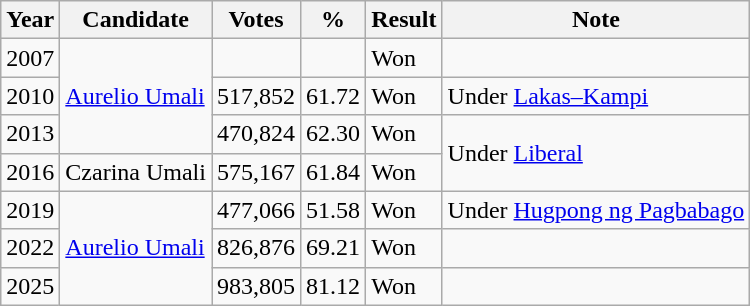<table class="wikitable">
<tr>
<th>Year</th>
<th>Candidate</th>
<th>Votes</th>
<th>%</th>
<th>Result</th>
<th>Note</th>
</tr>
<tr>
<td>2007</td>
<td rowspan="3"><a href='#'>Aurelio Umali</a></td>
<td></td>
<td></td>
<td>Won</td>
<td></td>
</tr>
<tr>
<td>2010</td>
<td>517,852</td>
<td>61.72</td>
<td>Won</td>
<td>Under <a href='#'>Lakas–Kampi</a></td>
</tr>
<tr>
<td>2013</td>
<td>470,824</td>
<td>62.30</td>
<td>Won</td>
<td rowspan="2">Under <a href='#'>Liberal</a></td>
</tr>
<tr>
<td>2016</td>
<td>Czarina Umali</td>
<td>575,167</td>
<td>61.84</td>
<td>Won</td>
</tr>
<tr>
<td>2019</td>
<td rowspan="3"><a href='#'>Aurelio Umali</a></td>
<td>477,066</td>
<td>51.58</td>
<td>Won</td>
<td>Under <a href='#'>Hugpong ng Pagbabago</a></td>
</tr>
<tr>
<td>2022</td>
<td>826,876</td>
<td>69.21</td>
<td>Won</td>
<td></td>
</tr>
<tr>
<td>2025</td>
<td>983,805</td>
<td>81.12</td>
<td>Won</td>
<td></td>
</tr>
</table>
